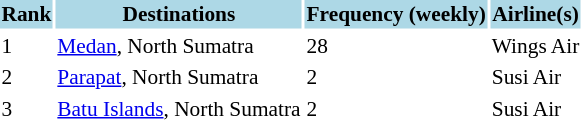<table class="sortable" style="font-size:89%; align=center;">
<tr style="background:lightblue;">
<th>Rank</th>
<th>Destinations</th>
<th>Frequency (weekly)</th>
<th>Airline(s)</th>
</tr>
<tr>
<td>1</td>
<td> <a href='#'>Medan</a>, North Sumatra</td>
<td>28</td>
<td>Wings Air</td>
</tr>
<tr>
<td>2</td>
<td> <a href='#'>Parapat</a>, North Sumatra</td>
<td>2</td>
<td>Susi Air</td>
</tr>
<tr>
<td>3</td>
<td> <a href='#'>Batu Islands</a>, North Sumatra</td>
<td>2</td>
<td>Susi Air</td>
</tr>
<tr>
</tr>
</table>
